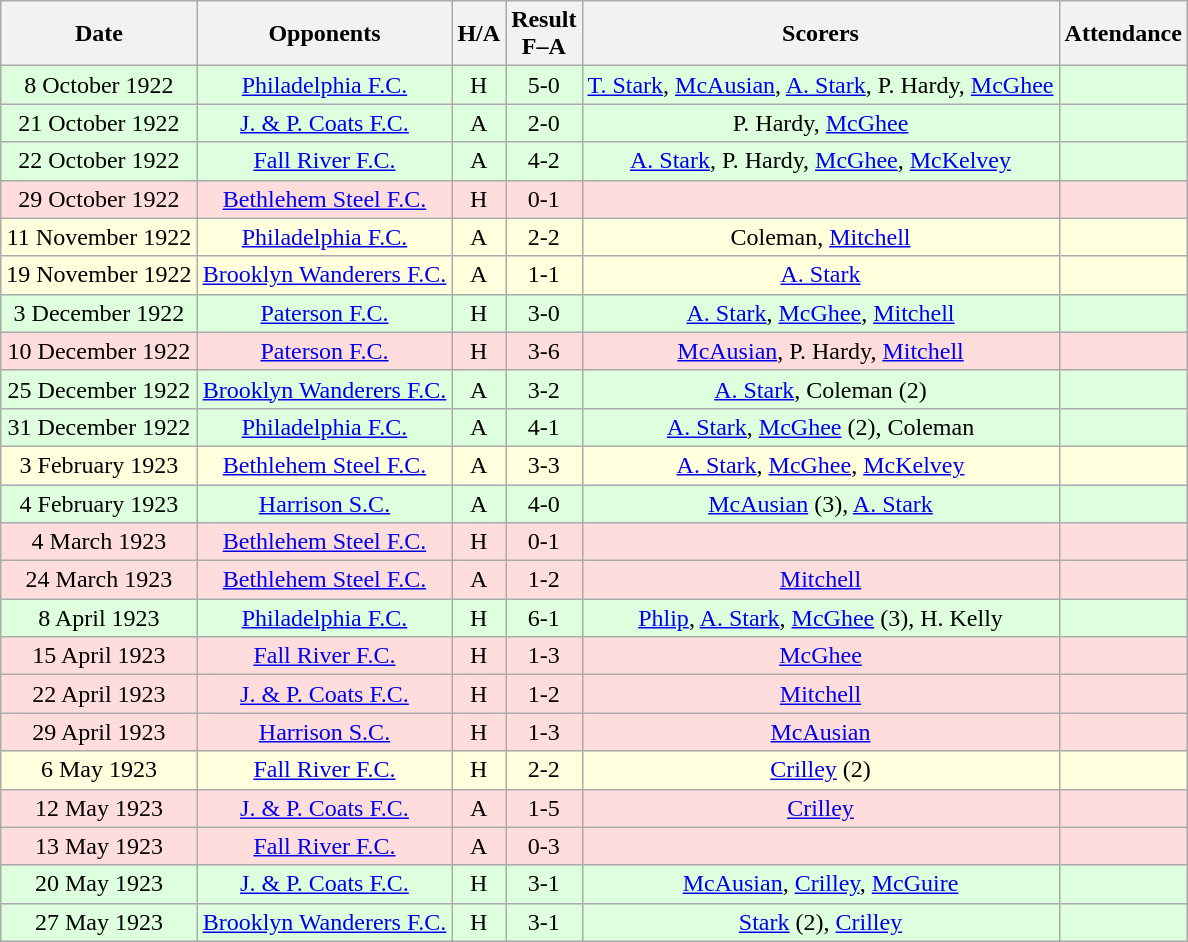<table class="wikitable" style="text-align:center">
<tr>
<th>Date</th>
<th>Opponents</th>
<th>H/A</th>
<th>Result<br>F–A</th>
<th>Scorers</th>
<th>Attendance</th>
</tr>
<tr bgcolor="#ddffdd">
<td>8 October 1922</td>
<td><a href='#'>Philadelphia F.C.</a></td>
<td>H</td>
<td>5-0</td>
<td><a href='#'>T. Stark</a>, <a href='#'>McAusian</a>, <a href='#'>A. Stark</a>, P. Hardy, <a href='#'>McGhee</a></td>
<td></td>
</tr>
<tr bgcolor="#ddffdd">
<td>21 October 1922</td>
<td><a href='#'>J. & P. Coats F.C.</a></td>
<td>A</td>
<td>2-0</td>
<td>P. Hardy, <a href='#'>McGhee</a></td>
<td></td>
</tr>
<tr bgcolor="#ddffdd">
<td>22 October 1922</td>
<td><a href='#'>Fall River F.C.</a></td>
<td>A</td>
<td>4-2</td>
<td><a href='#'>A. Stark</a>, P. Hardy, <a href='#'>McGhee</a>, <a href='#'>McKelvey</a></td>
<td></td>
</tr>
<tr bgcolor="#ffdddd">
<td>29 October 1922</td>
<td><a href='#'>Bethlehem Steel F.C.</a></td>
<td>H</td>
<td>0-1</td>
<td></td>
<td></td>
</tr>
<tr bgcolor="#ffffdd">
<td>11 November 1922</td>
<td><a href='#'>Philadelphia F.C.</a></td>
<td>A</td>
<td>2-2</td>
<td>Coleman, <a href='#'>Mitchell</a></td>
<td></td>
</tr>
<tr bgcolor="#ffffdd">
<td>19 November 1922</td>
<td><a href='#'>Brooklyn Wanderers F.C.</a></td>
<td>A</td>
<td>1-1</td>
<td><a href='#'>A. Stark</a></td>
<td></td>
</tr>
<tr bgcolor="#ddffdd">
<td>3 December 1922</td>
<td><a href='#'>Paterson F.C.</a></td>
<td>H</td>
<td>3-0</td>
<td><a href='#'>A. Stark</a>, <a href='#'>McGhee</a>, <a href='#'>Mitchell</a></td>
<td></td>
</tr>
<tr bgcolor="#ffdddd">
<td>10 December 1922</td>
<td><a href='#'>Paterson F.C.</a></td>
<td>H</td>
<td>3-6</td>
<td><a href='#'>McAusian</a>, P. Hardy, <a href='#'>Mitchell</a></td>
<td></td>
</tr>
<tr bgcolor="#ddffdd">
<td>25 December 1922</td>
<td><a href='#'>Brooklyn Wanderers F.C.</a></td>
<td>A</td>
<td>3-2</td>
<td><a href='#'>A. Stark</a>, Coleman (2)</td>
<td></td>
</tr>
<tr bgcolor="#ddffdd">
<td>31 December 1922</td>
<td><a href='#'>Philadelphia F.C.</a></td>
<td>A</td>
<td>4-1</td>
<td><a href='#'>A. Stark</a>, <a href='#'>McGhee</a> (2), Coleman</td>
<td></td>
</tr>
<tr bgcolor="#ffffdd">
<td>3 February 1923</td>
<td><a href='#'>Bethlehem Steel F.C.</a></td>
<td>A</td>
<td>3-3</td>
<td><a href='#'>A. Stark</a>, <a href='#'>McGhee</a>, <a href='#'>McKelvey</a></td>
<td></td>
</tr>
<tr bgcolor="#ddffdd">
<td>4 February 1923</td>
<td><a href='#'>Harrison S.C.</a></td>
<td>A</td>
<td>4-0</td>
<td><a href='#'>McAusian</a> (3), <a href='#'>A. Stark</a></td>
<td></td>
</tr>
<tr bgcolor="#ffdddd">
<td>4 March 1923</td>
<td><a href='#'>Bethlehem Steel F.C.</a></td>
<td>H</td>
<td>0-1</td>
<td></td>
<td></td>
</tr>
<tr bgcolor="#ffdddd">
<td>24 March 1923</td>
<td><a href='#'>Bethlehem Steel F.C.</a></td>
<td>A</td>
<td>1-2</td>
<td><a href='#'>Mitchell</a></td>
<td></td>
</tr>
<tr bgcolor="#ddffdd">
<td>8 April 1923</td>
<td><a href='#'>Philadelphia F.C.</a></td>
<td>H</td>
<td>6-1</td>
<td><a href='#'>Phlip</a>, <a href='#'>A. Stark</a>, <a href='#'>McGhee</a> (3), H. Kelly</td>
<td></td>
</tr>
<tr bgcolor="#ffdddd">
<td>15 April 1923</td>
<td><a href='#'>Fall River F.C.</a></td>
<td>H</td>
<td>1-3</td>
<td><a href='#'>McGhee</a></td>
<td></td>
</tr>
<tr bgcolor="#ffdddd">
<td>22 April 1923</td>
<td><a href='#'>J. & P. Coats F.C.</a></td>
<td>H</td>
<td>1-2</td>
<td><a href='#'>Mitchell</a></td>
<td></td>
</tr>
<tr bgcolor="#ffdddd">
<td>29 April 1923</td>
<td><a href='#'>Harrison S.C.</a></td>
<td>H</td>
<td>1-3</td>
<td><a href='#'>McAusian</a></td>
<td></td>
</tr>
<tr bgcolor="#ffffdd">
<td>6 May 1923</td>
<td><a href='#'>Fall River F.C.</a></td>
<td>H</td>
<td>2-2</td>
<td><a href='#'>Crilley</a> (2)</td>
<td></td>
</tr>
<tr bgcolor="#ffdddd">
<td>12 May 1923</td>
<td><a href='#'>J. & P. Coats F.C.</a></td>
<td>A</td>
<td>1-5</td>
<td><a href='#'>Crilley</a></td>
<td></td>
</tr>
<tr bgcolor="#ffdddd">
<td>13 May 1923</td>
<td><a href='#'>Fall River F.C.</a></td>
<td>A</td>
<td>0-3</td>
<td></td>
<td></td>
</tr>
<tr bgcolor="#ddffdd">
<td>20 May 1923</td>
<td><a href='#'>J. & P. Coats F.C.</a></td>
<td>H</td>
<td>3-1</td>
<td><a href='#'>McAusian</a>, <a href='#'>Crilley</a>, <a href='#'>McGuire</a></td>
<td></td>
</tr>
<tr bgcolor="#ddffdd">
<td>27 May 1923</td>
<td><a href='#'>Brooklyn Wanderers F.C.</a></td>
<td>H</td>
<td>3-1</td>
<td><a href='#'>Stark</a> (2), <a href='#'>Crilley</a></td>
<td></td>
</tr>
</table>
